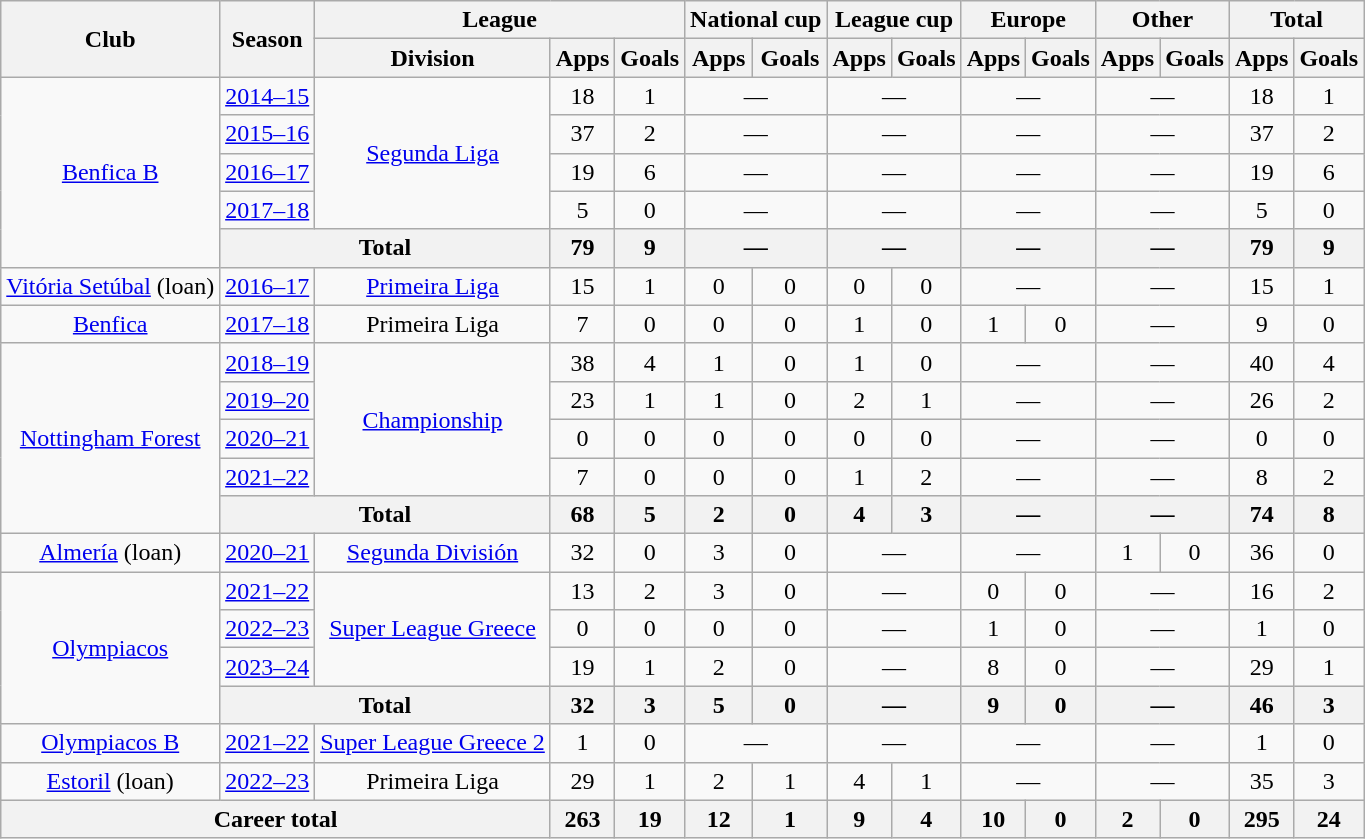<table class="wikitable" style="text-align:center">
<tr>
<th rowspan="2">Club</th>
<th rowspan="2">Season</th>
<th colspan="3">League</th>
<th colspan="2">National cup</th>
<th colspan="2">League cup</th>
<th colspan="2">Europe</th>
<th colspan="2">Other</th>
<th colspan="2">Total</th>
</tr>
<tr>
<th>Division</th>
<th>Apps</th>
<th>Goals</th>
<th>Apps</th>
<th>Goals</th>
<th>Apps</th>
<th>Goals</th>
<th>Apps</th>
<th>Goals</th>
<th>Apps</th>
<th>Goals</th>
<th>Apps</th>
<th>Goals</th>
</tr>
<tr>
<td rowspan="5"><a href='#'>Benfica B</a></td>
<td><a href='#'>2014–15</a></td>
<td rowspan="4"><a href='#'>Segunda Liga</a></td>
<td>18</td>
<td>1</td>
<td colspan="2">—</td>
<td colspan="2">—</td>
<td colspan="2">—</td>
<td colspan="2">—</td>
<td>18</td>
<td>1</td>
</tr>
<tr>
<td><a href='#'>2015–16</a></td>
<td>37</td>
<td>2</td>
<td colspan="2">—</td>
<td colspan="2">—</td>
<td colspan="2">—</td>
<td colspan="2">—</td>
<td>37</td>
<td>2</td>
</tr>
<tr>
<td><a href='#'>2016–17</a></td>
<td>19</td>
<td>6</td>
<td colspan="2">—</td>
<td colspan="2">—</td>
<td colspan="2">—</td>
<td colspan="2">—</td>
<td>19</td>
<td>6</td>
</tr>
<tr>
<td><a href='#'>2017–18</a></td>
<td>5</td>
<td>0</td>
<td colspan="2">—</td>
<td colspan="2">—</td>
<td colspan="2">—</td>
<td colspan="2">—</td>
<td>5</td>
<td>0</td>
</tr>
<tr>
<th colspan="2">Total</th>
<th>79</th>
<th>9</th>
<th colspan="2">—</th>
<th colspan="2">—</th>
<th colspan="2">—</th>
<th colspan="2">—</th>
<th>79</th>
<th>9</th>
</tr>
<tr>
<td><a href='#'>Vitória Setúbal</a> (loan)</td>
<td><a href='#'>2016–17</a></td>
<td><a href='#'>Primeira Liga</a></td>
<td>15</td>
<td>1</td>
<td>0</td>
<td>0</td>
<td>0</td>
<td>0</td>
<td colspan="2">—</td>
<td colspan="2">—</td>
<td>15</td>
<td>1</td>
</tr>
<tr>
<td><a href='#'>Benfica</a></td>
<td><a href='#'>2017–18</a></td>
<td>Primeira Liga</td>
<td>7</td>
<td>0</td>
<td>0</td>
<td>0</td>
<td>1</td>
<td>0</td>
<td>1</td>
<td>0</td>
<td colspan="2">—</td>
<td>9</td>
<td>0</td>
</tr>
<tr>
<td rowspan="5"><a href='#'>Nottingham Forest</a></td>
<td><a href='#'>2018–19</a></td>
<td rowspan="4"><a href='#'>Championship</a></td>
<td>38</td>
<td>4</td>
<td>1</td>
<td>0</td>
<td>1</td>
<td>0</td>
<td colspan="2">—</td>
<td colspan="2">—</td>
<td>40</td>
<td>4</td>
</tr>
<tr>
<td><a href='#'>2019–20</a></td>
<td>23</td>
<td>1</td>
<td>1</td>
<td>0</td>
<td>2</td>
<td>1</td>
<td colspan="2">—</td>
<td colspan="2">—</td>
<td>26</td>
<td>2</td>
</tr>
<tr>
<td><a href='#'>2020–21</a></td>
<td>0</td>
<td>0</td>
<td>0</td>
<td>0</td>
<td>0</td>
<td>0</td>
<td colspan="2">—</td>
<td colspan="2">—</td>
<td>0</td>
<td>0</td>
</tr>
<tr>
<td><a href='#'>2021–22</a></td>
<td>7</td>
<td>0</td>
<td>0</td>
<td>0</td>
<td>1</td>
<td>2</td>
<td colspan="2">—</td>
<td colspan="2">—</td>
<td>8</td>
<td>2</td>
</tr>
<tr>
<th colspan="2">Total</th>
<th>68</th>
<th>5</th>
<th>2</th>
<th>0</th>
<th>4</th>
<th>3</th>
<th colspan="2">—</th>
<th colspan="2">—</th>
<th>74</th>
<th>8</th>
</tr>
<tr>
<td><a href='#'>Almería</a> (loan)</td>
<td><a href='#'>2020–21</a></td>
<td><a href='#'>Segunda División</a></td>
<td>32</td>
<td>0</td>
<td>3</td>
<td>0</td>
<td colspan="2">—</td>
<td colspan="2">—</td>
<td>1</td>
<td>0</td>
<td>36</td>
<td>0</td>
</tr>
<tr>
<td rowspan="4"><a href='#'>Olympiacos</a></td>
<td><a href='#'>2021–22</a></td>
<td rowspan="3"><a href='#'>Super League Greece</a></td>
<td>13</td>
<td>2</td>
<td>3</td>
<td>0</td>
<td colspan="2">—</td>
<td>0</td>
<td>0</td>
<td colspan="2">—</td>
<td>16</td>
<td>2</td>
</tr>
<tr>
<td><a href='#'>2022–23</a></td>
<td>0</td>
<td>0</td>
<td>0</td>
<td>0</td>
<td colspan="2">—</td>
<td>1</td>
<td>0</td>
<td colspan="2">—</td>
<td>1</td>
<td>0</td>
</tr>
<tr>
<td><a href='#'>2023–24</a></td>
<td>19</td>
<td>1</td>
<td>2</td>
<td>0</td>
<td colspan="2">—</td>
<td>8</td>
<td>0</td>
<td colspan="2">—</td>
<td>29</td>
<td>1</td>
</tr>
<tr>
<th colspan="2">Total</th>
<th>32</th>
<th>3</th>
<th>5</th>
<th>0</th>
<th colspan="2">—</th>
<th>9</th>
<th>0</th>
<th colspan="2">—</th>
<th>46</th>
<th>3</th>
</tr>
<tr>
<td><a href='#'>Olympiacos B</a></td>
<td><a href='#'>2021–22</a></td>
<td><a href='#'>Super League Greece 2</a></td>
<td>1</td>
<td>0</td>
<td colspan="2">—</td>
<td colspan="2">—</td>
<td colspan="2">—</td>
<td colspan="2">—</td>
<td>1</td>
<td>0</td>
</tr>
<tr>
<td><a href='#'>Estoril</a> (loan)</td>
<td><a href='#'>2022–23</a></td>
<td>Primeira Liga</td>
<td>29</td>
<td>1</td>
<td>2</td>
<td>1</td>
<td>4</td>
<td>1</td>
<td colspan="2">—</td>
<td colspan="2">—</td>
<td>35</td>
<td>3</td>
</tr>
<tr>
<th colspan="3">Career total</th>
<th>263</th>
<th>19</th>
<th>12</th>
<th>1</th>
<th>9</th>
<th>4</th>
<th>10</th>
<th>0</th>
<th>2</th>
<th>0</th>
<th>295</th>
<th>24</th>
</tr>
</table>
